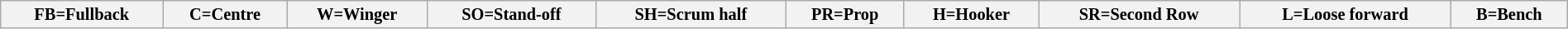<table class="wikitable"  style="font-size:85%; width:100%;">
<tr>
<th>FB=Fullback</th>
<th>C=Centre</th>
<th>W=Winger</th>
<th>SO=Stand-off</th>
<th>SH=Scrum half</th>
<th>PR=Prop</th>
<th>H=Hooker</th>
<th>SR=Second Row</th>
<th>L=Loose forward</th>
<th>B=Bench</th>
</tr>
</table>
